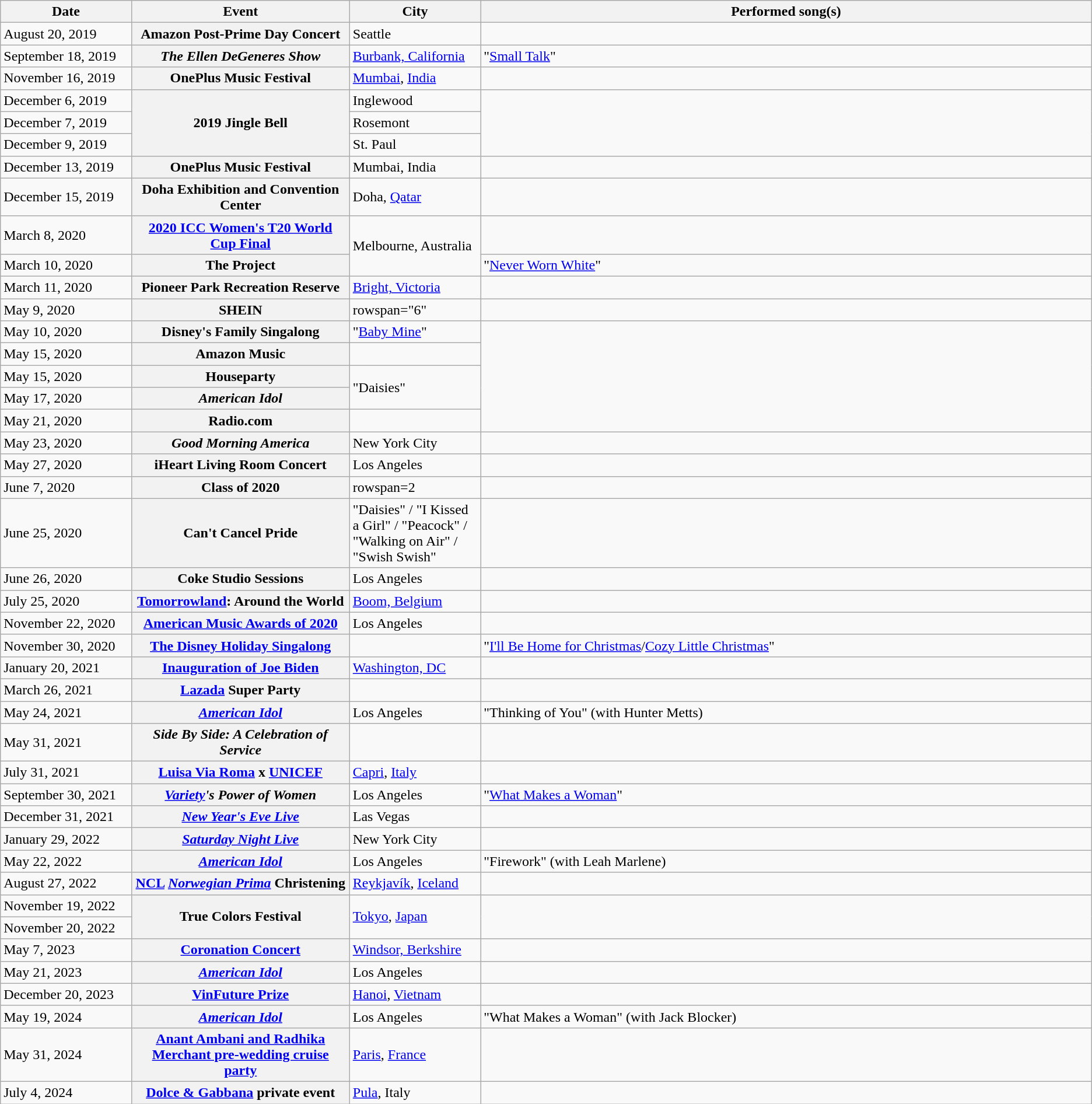<table class="wikitable sortable plainrowheaders">
<tr>
<th style="width:12%;">Date</th>
<th style="width:20%;">Event</th>
<th style="width:12%;">City</th>
<th>Performed song(s)</th>
</tr>
<tr>
<td>August 20, 2019</td>
<th scope="row">Amazon Post-Prime Day Concert</th>
<td>Seattle</td>
<td></td>
</tr>
<tr>
<td>September 18, 2019</td>
<th scope="row"><em>The Ellen DeGeneres Show</em></th>
<td><a href='#'>Burbank, California</a></td>
<td>"<a href='#'>Small Talk</a>"</td>
</tr>
<tr>
<td>November 16, 2019</td>
<th scope="row">OnePlus Music Festival</th>
<td><a href='#'>Mumbai</a>, <a href='#'>India</a></td>
<td></td>
</tr>
<tr>
<td>December 6, 2019</td>
<th rowspan="3" scope="row">2019 Jingle Bell</th>
<td>Inglewood</td>
<td rowspan="3"></td>
</tr>
<tr>
<td>December 7, 2019</td>
<td>Rosemont</td>
</tr>
<tr>
<td>December 9, 2019</td>
<td>St. Paul</td>
</tr>
<tr>
<td>December 13, 2019</td>
<th scope="row">OnePlus Music Festival</th>
<td>Mumbai, India</td>
<td></td>
</tr>
<tr>
<td>December 15, 2019</td>
<th scope="row">Doha Exhibition and Convention Center</th>
<td>Doha, <a href='#'>Qatar</a></td>
<td></td>
</tr>
<tr>
<td>March 8, 2020</td>
<th scope="row"><a href='#'>2020 ICC Women's T20 World Cup Final</a></th>
<td rowspan="2">Melbourne, Australia</td>
<td></td>
</tr>
<tr>
<td>March 10, 2020</td>
<th scope="row">The Project</th>
<td>"<a href='#'>Never Worn White</a>"</td>
</tr>
<tr>
<td>March 11, 2020</td>
<th scope="row">Pioneer Park Recreation Reserve</th>
<td><a href='#'>Bright, Victoria</a></td>
<td></td>
</tr>
<tr>
<td>May 9, 2020</td>
<th scope="row">SHEIN</th>
<td>rowspan="6" </td>
<td></td>
</tr>
<tr>
<td>May 10, 2020</td>
<th scope="row">Disney's Family Singalong</th>
<td>"<a href='#'>Baby Mine</a>"</td>
</tr>
<tr>
<td>May 15, 2020</td>
<th scope="row">Amazon Music</th>
<td></td>
</tr>
<tr>
<td>May 15, 2020</td>
<th scope="row">Houseparty</th>
<td rowspan="2">"Daisies"</td>
</tr>
<tr>
<td>May 17, 2020</td>
<th scope="row"><em>American Idol</em></th>
</tr>
<tr>
<td>May 21, 2020</td>
<th scope="row">Radio.com</th>
<td></td>
</tr>
<tr>
<td>May 23, 2020</td>
<th scope="row"><em>Good Morning America</em></th>
<td>New York City</td>
<td></td>
</tr>
<tr>
<td>May 27, 2020</td>
<th scope="row">iHeart Living Room Concert</th>
<td>Los Angeles</td>
<td></td>
</tr>
<tr>
<td>June 7, 2020</td>
<th scope="row">Class of 2020</th>
<td>rowspan=2 </td>
<td></td>
</tr>
<tr>
<td>June 25, 2020</td>
<th scope="row">Can't Cancel Pride</th>
<td>"Daisies" / "I Kissed a Girl" / "Peacock" / "Walking on Air" / "Swish Swish"</td>
</tr>
<tr>
<td>June 26, 2020</td>
<th scope="row">Coke Studio Sessions</th>
<td>Los Angeles</td>
<td></td>
</tr>
<tr>
<td>July 25, 2020</td>
<th scope="row"><a href='#'>Tomorrowland</a>: Around the World</th>
<td><a href='#'>Boom, Belgium</a></td>
<td></td>
</tr>
<tr>
<td>November 22, 2020</td>
<th scope="row"><a href='#'>American Music Awards of 2020</a></th>
<td>Los Angeles</td>
<td></td>
</tr>
<tr>
<td>November 30, 2020</td>
<th scope="row"><a href='#'>The Disney Holiday Singalong</a></th>
<td></td>
<td>"<a href='#'>I'll Be Home for Christmas</a>/<a href='#'>Cozy Little Christmas</a>"</td>
</tr>
<tr>
<td>January 20, 2021</td>
<th scope="row"><a href='#'>Inauguration of Joe Biden</a></th>
<td><a href='#'>Washington, DC</a></td>
<td></td>
</tr>
<tr>
<td>March 26, 2021</td>
<th scope="row"><a href='#'>Lazada</a> Super Party</th>
<td></td>
<td></td>
</tr>
<tr>
<td>May 24, 2021</td>
<th scope="row"><em><a href='#'>American Idol</a></em></th>
<td>Los Angeles</td>
<td>"Thinking of You" (with Hunter Metts)</td>
</tr>
<tr>
<td>May 31, 2021</td>
<th scope="row"><em>Side By Side: A Celebration of Service</em></th>
<td></td>
<td></td>
</tr>
<tr>
<td>July 31, 2021</td>
<th scope="row"><a href='#'>Luisa Via Roma</a> x <a href='#'>UNICEF</a></th>
<td><a href='#'>Capri</a>, <a href='#'>Italy</a></td>
<td></td>
</tr>
<tr>
<td>September 30, 2021</td>
<th scope="row"><em><a href='#'>Variety</a>'s Power of Women</em></th>
<td>Los Angeles</td>
<td>"<a href='#'>What Makes a Woman</a>"</td>
</tr>
<tr>
<td>December 31, 2021</td>
<th scope="row"><em><a href='#'>New Year's Eve Live</a></em></th>
<td>Las Vegas</td>
<td></td>
</tr>
<tr>
<td>January 29, 2022</td>
<th scope="row"><em><a href='#'>Saturday Night Live</a></em></th>
<td>New York City</td>
<td></td>
</tr>
<tr>
<td>May 22, 2022</td>
<th scope="row"><em><a href='#'>American Idol</a></em></th>
<td>Los Angeles</td>
<td>"Firework" (with Leah Marlene)</td>
</tr>
<tr>
<td>August 27, 2022</td>
<th scope="row"><a href='#'>NCL</a> <em><a href='#'>Norwegian Prima</a></em> Christening</th>
<td><a href='#'>Reykjavík</a>, <a href='#'>Iceland</a></td>
<td></td>
</tr>
<tr>
<td>November 19, 2022</td>
<th scope="row" rowspan=2>True Colors Festival</th>
<td rowspan=2><a href='#'>Tokyo</a>, <a href='#'>Japan</a></td>
<td rowspan=2></td>
</tr>
<tr>
<td>November 20, 2022</td>
</tr>
<tr>
<td>May 7, 2023</td>
<th scope="row"><a href='#'>Coronation Concert</a></th>
<td><a href='#'>Windsor, Berkshire</a></td>
<td></td>
</tr>
<tr>
<td>May 21, 2023</td>
<th scope="row"><em><a href='#'>American Idol</a></em></th>
<td>Los Angeles</td>
<td></td>
</tr>
<tr>
<td>December 20, 2023</td>
<th scope="row"><a href='#'>VinFuture Prize</a></th>
<td><a href='#'>Hanoi</a>, <a href='#'>Vietnam</a></td>
<td></td>
</tr>
<tr>
<td>May 19, 2024</td>
<th scope="row"><em><a href='#'>American Idol</a></em></th>
<td>Los Angeles</td>
<td>"What Makes a Woman" (with Jack Blocker)</td>
</tr>
<tr>
<td>May 31, 2024</td>
<th scope="row"><a href='#'>Anant Ambani and Radhika Merchant pre-wedding cruise party</a></th>
<td><a href='#'>Paris</a>, <a href='#'>France</a></td>
<td></td>
</tr>
<tr>
<td>July 4, 2024</td>
<th scope="row"><a href='#'>Dolce & Gabbana</a> private event</th>
<td><a href='#'>Pula</a>, Italy</td>
<td></td>
</tr>
</table>
